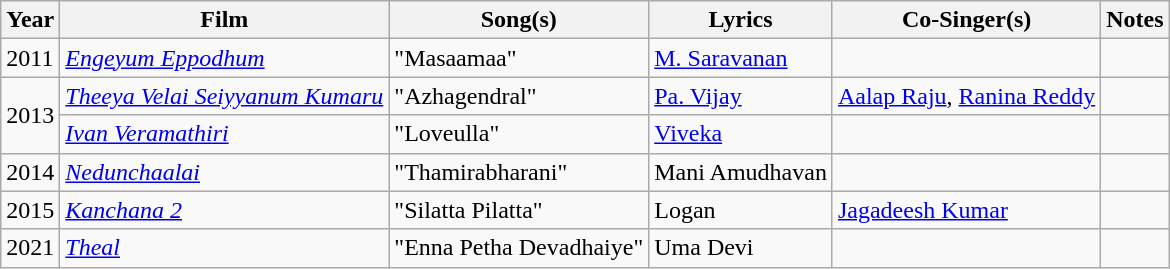<table class="wikitable">
<tr>
<th>Year</th>
<th>Film</th>
<th>Song(s)</th>
<th>Lyrics</th>
<th>Co-Singer(s)</th>
<th>Notes</th>
</tr>
<tr>
<td>2011</td>
<td><em><a href='#'>Engeyum Eppodhum</a></em></td>
<td>"Masaamaa"</td>
<td><a href='#'>M. Saravanan</a></td>
<td></td>
<td></td>
</tr>
<tr>
<td rowspan="2">2013</td>
<td><em><a href='#'>Theeya Velai Seiyyanum Kumaru</a></em></td>
<td>"Azhagendral"</td>
<td><a href='#'>Pa. Vijay</a></td>
<td><a href='#'>Aalap Raju</a>, <a href='#'>Ranina Reddy</a></td>
</tr>
<tr>
<td><em><a href='#'>Ivan Veramathiri</a></em></td>
<td>"Loveulla"</td>
<td><a href='#'>Viveka</a></td>
<td></td>
<td></td>
</tr>
<tr>
<td>2014</td>
<td><em><a href='#'>Nedunchaalai</a></em></td>
<td>"Thamirabharani"</td>
<td>Mani Amudhavan</td>
<td></td>
<td></td>
</tr>
<tr>
<td>2015</td>
<td><em><a href='#'>Kanchana 2</a></em></td>
<td>"Silatta Pilatta"</td>
<td>Logan</td>
<td><a href='#'>Jagadeesh Kumar</a></td>
<td></td>
</tr>
<tr>
<td>2021</td>
<td><em><a href='#'>Theal</a></em></td>
<td>"Enna Petha Devadhaiye"</td>
<td>Uma Devi</td>
<td></td>
<td></td>
</tr>
</table>
